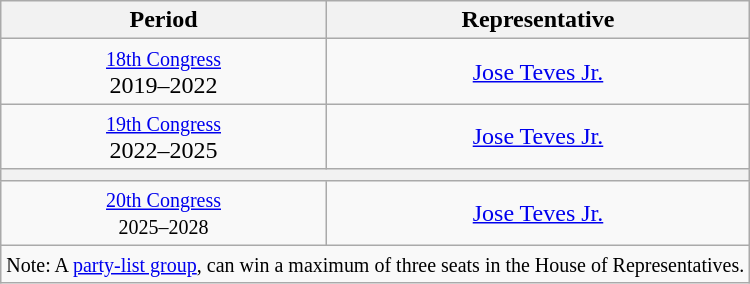<table class="wikitable"; style="text-align:center">
<tr>
<th>Period</th>
<th>Representative</th>
</tr>
<tr>
<td><small><a href='#'>18th Congress</a></small><br>2019–2022</td>
<td><a href='#'>Jose Teves Jr.</a></td>
</tr>
<tr>
<td><small><a href='#'>19th Congress</a></small><br>2022–2025</td>
<td><a href='#'>Jose Teves Jr.</a></td>
</tr>
<tr>
<th colspan=2></th>
</tr>
<tr>
<td><small><a href='#'>20th Congress</a><br>2025–2028</small><br></td>
<td><a href='#'>Jose Teves Jr.</a></td>
</tr>
<tr>
<td colspan=2><small>Note: A <a href='#'>party-list group</a>, can win a maximum of three seats in the House of Representatives.</small></td>
</tr>
</table>
